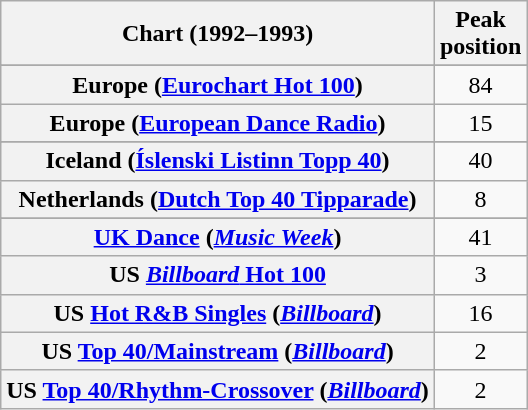<table class="wikitable sortable plainrowheaders" style="text-align:center">
<tr>
<th>Chart (1992–1993)</th>
<th>Peak<br>position</th>
</tr>
<tr>
</tr>
<tr>
</tr>
<tr>
<th scope="row">Europe (<a href='#'>Eurochart Hot 100</a>)</th>
<td>84</td>
</tr>
<tr>
<th scope="row">Europe (<a href='#'>European Dance Radio</a>)</th>
<td>15</td>
</tr>
<tr>
</tr>
<tr>
<th scope="row">Iceland (<a href='#'>Íslenski Listinn Topp 40</a>)</th>
<td>40</td>
</tr>
<tr>
<th scope="row">Netherlands (<a href='#'>Dutch Top 40 Tipparade</a>)</th>
<td>8</td>
</tr>
<tr>
</tr>
<tr>
</tr>
<tr>
</tr>
<tr>
<th scope="row"><a href='#'>UK Dance</a> (<em><a href='#'>Music Week</a></em>)</th>
<td>41</td>
</tr>
<tr>
<th scope="row">US <a href='#'><em>Billboard</em> Hot 100</a></th>
<td>3</td>
</tr>
<tr>
<th scope="row">US <a href='#'>Hot R&B Singles</a> (<em><a href='#'>Billboard</a></em>)</th>
<td>16</td>
</tr>
<tr>
<th scope="row">US <a href='#'>Top 40/Mainstream</a> (<em><a href='#'>Billboard</a></em>)</th>
<td>2</td>
</tr>
<tr>
<th scope="row">US <a href='#'>Top 40/Rhythm-Crossover</a> (<em><a href='#'>Billboard</a></em>)</th>
<td>2</td>
</tr>
</table>
